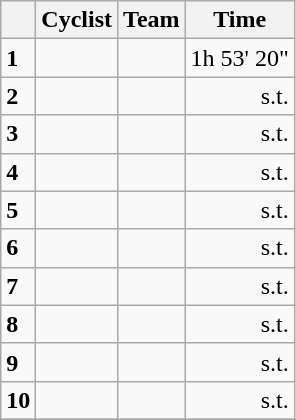<table class="wikitable">
<tr>
<th></th>
<th>Cyclist</th>
<th>Team</th>
<th>Time</th>
</tr>
<tr>
<td><strong>1</strong></td>
<td></td>
<td></td>
<td align=right>1h 53' 20"</td>
</tr>
<tr>
<td><strong>2</strong></td>
<td></td>
<td></td>
<td align=right>s.t.</td>
</tr>
<tr>
<td><strong>3</strong></td>
<td></td>
<td></td>
<td align=right>s.t.</td>
</tr>
<tr>
<td><strong>4</strong></td>
<td></td>
<td></td>
<td align=right>s.t.</td>
</tr>
<tr>
<td><strong>5</strong></td>
<td></td>
<td></td>
<td align=right>s.t.</td>
</tr>
<tr>
<td><strong>6</strong></td>
<td></td>
<td></td>
<td align=right>s.t.</td>
</tr>
<tr>
<td><strong>7</strong></td>
<td></td>
<td></td>
<td align=right>s.t.</td>
</tr>
<tr>
<td><strong>8</strong></td>
<td></td>
<td></td>
<td align=right>s.t.</td>
</tr>
<tr>
<td><strong>9</strong></td>
<td></td>
<td></td>
<td align=right>s.t.</td>
</tr>
<tr>
<td><strong>10</strong></td>
<td></td>
<td></td>
<td align=right>s.t.</td>
</tr>
<tr>
</tr>
</table>
